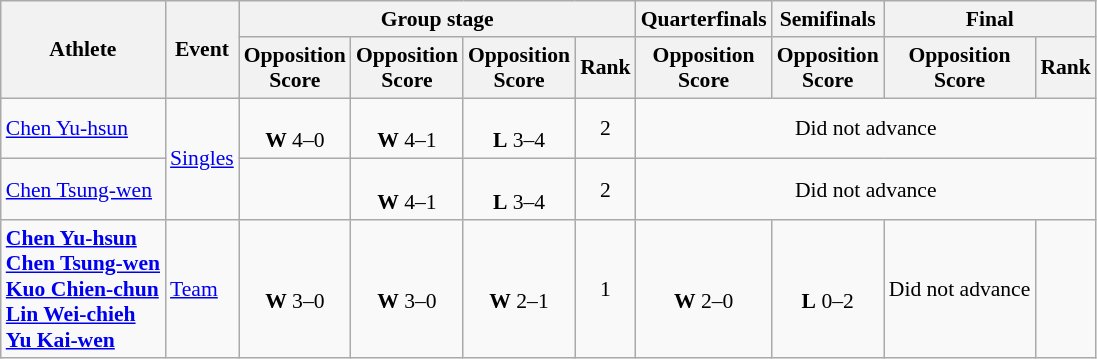<table class="wikitable" style="font-size:90%; text-align:center">
<tr>
<th rowspan="2">Athlete</th>
<th rowspan="2">Event</th>
<th colspan="4">Group stage</th>
<th>Quarterfinals</th>
<th>Semifinals</th>
<th colspan="2">Final</th>
</tr>
<tr>
<th>Opposition<br>Score</th>
<th>Opposition<br>Score</th>
<th>Opposition<br>Score</th>
<th>Rank</th>
<th>Opposition<br>Score</th>
<th>Opposition<br>Score</th>
<th>Opposition<br>Score</th>
<th>Rank</th>
</tr>
<tr>
<td align="left"><a href='#'>Chen Yu-hsun</a></td>
<td align="left" rowspan="2"><a href='#'>Singles</a></td>
<td><br><strong>W</strong> 4–0</td>
<td><br><strong>W</strong> 4–1</td>
<td><br><strong>L</strong> 3–4</td>
<td>2</td>
<td colspan="4">Did not advance</td>
</tr>
<tr>
<td align="left"><a href='#'>Chen Tsung-wen</a></td>
<td></td>
<td><br><strong>W</strong> 4–1</td>
<td><br><strong>L</strong> 3–4</td>
<td>2</td>
<td colspan="4">Did not advance</td>
</tr>
<tr>
<td align="left"><strong><a href='#'>Chen Yu-hsun</a><br><a href='#'>Chen Tsung-wen</a><br><a href='#'>Kuo Chien-chun</a><br><a href='#'>Lin Wei-chieh</a><br><a href='#'>Yu Kai-wen</a></strong></td>
<td align="left"><a href='#'>Team</a></td>
<td><br><strong>W</strong> 3–0</td>
<td><br><strong>W</strong> 3–0</td>
<td><br><strong>W</strong> 2–1</td>
<td>1 <strong></strong></td>
<td><br><strong>W</strong> 2–0</td>
<td><br><strong>L</strong> 0–2</td>
<td>Did not advance</td>
<td></td>
</tr>
</table>
